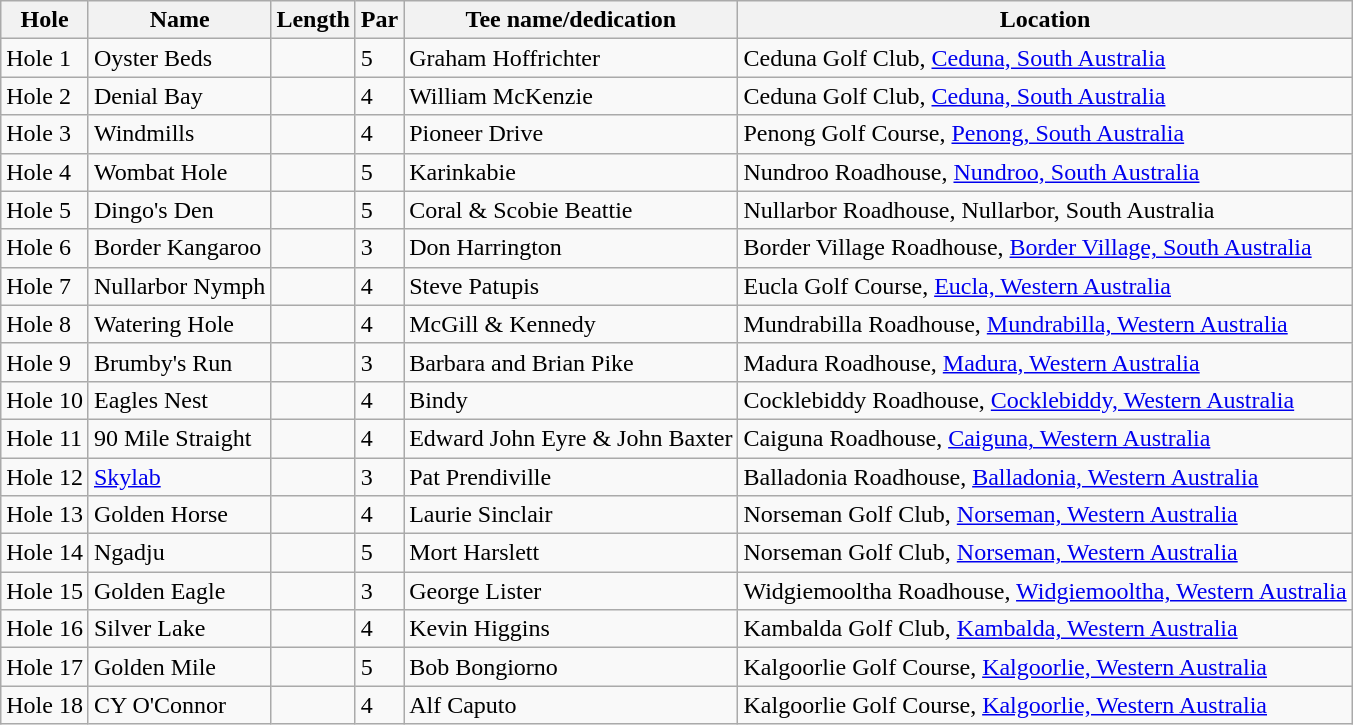<table class="wikitable">
<tr>
<th>Hole</th>
<th>Name</th>
<th>Length</th>
<th>Par</th>
<th>Tee name/dedication</th>
<th>Location</th>
</tr>
<tr>
<td>Hole 1</td>
<td>Oyster Beds</td>
<td></td>
<td>5</td>
<td>Graham Hoffrichter</td>
<td>Ceduna Golf Club, <a href='#'>Ceduna, South Australia</a></td>
</tr>
<tr>
<td>Hole 2</td>
<td>Denial Bay</td>
<td></td>
<td>4</td>
<td>William McKenzie</td>
<td>Ceduna Golf Club, <a href='#'>Ceduna, South Australia</a></td>
</tr>
<tr>
<td>Hole 3</td>
<td>Windmills</td>
<td></td>
<td>4</td>
<td>Pioneer Drive</td>
<td>Penong Golf Course, <a href='#'>Penong, South Australia</a></td>
</tr>
<tr>
<td>Hole 4</td>
<td>Wombat Hole</td>
<td></td>
<td>5</td>
<td>Karinkabie</td>
<td>Nundroo Roadhouse, <a href='#'>Nundroo, South Australia</a></td>
</tr>
<tr>
<td>Hole 5</td>
<td>Dingo's Den</td>
<td></td>
<td>5</td>
<td>Coral & Scobie Beattie</td>
<td>Nullarbor Roadhouse, Nullarbor, South Australia</td>
</tr>
<tr>
<td>Hole 6</td>
<td>Border Kangaroo</td>
<td></td>
<td>3</td>
<td>Don Harrington</td>
<td>Border Village Roadhouse, <a href='#'>Border Village, South Australia</a></td>
</tr>
<tr>
<td>Hole 7</td>
<td>Nullarbor Nymph</td>
<td></td>
<td>4</td>
<td>Steve Patupis</td>
<td>Eucla Golf Course, <a href='#'>Eucla, Western Australia</a></td>
</tr>
<tr>
<td>Hole 8</td>
<td>Watering Hole</td>
<td></td>
<td>4</td>
<td>McGill & Kennedy</td>
<td>Mundrabilla Roadhouse, <a href='#'>Mundrabilla, Western Australia</a></td>
</tr>
<tr>
<td>Hole 9</td>
<td>Brumby's Run</td>
<td></td>
<td>3</td>
<td>Barbara and Brian Pike</td>
<td>Madura Roadhouse, <a href='#'>Madura, Western Australia</a></td>
</tr>
<tr>
<td>Hole 10</td>
<td>Eagles Nest</td>
<td></td>
<td>4</td>
<td>Bindy</td>
<td>Cocklebiddy Roadhouse, <a href='#'>Cocklebiddy, Western Australia</a></td>
</tr>
<tr>
<td>Hole 11</td>
<td>90 Mile Straight</td>
<td></td>
<td>4</td>
<td>Edward John Eyre & John Baxter</td>
<td>Caiguna Roadhouse, <a href='#'>Caiguna, Western Australia</a></td>
</tr>
<tr>
<td>Hole 12</td>
<td><a href='#'>Skylab</a></td>
<td></td>
<td>3</td>
<td>Pat Prendiville</td>
<td>Balladonia Roadhouse, <a href='#'>Balladonia, Western Australia</a></td>
</tr>
<tr>
<td>Hole 13</td>
<td>Golden Horse</td>
<td></td>
<td>4</td>
<td>Laurie Sinclair</td>
<td>Norseman Golf Club, <a href='#'>Norseman, Western Australia</a></td>
</tr>
<tr>
<td>Hole 14</td>
<td>Ngadju</td>
<td></td>
<td>5</td>
<td>Mort Harslett</td>
<td>Norseman Golf Club, <a href='#'>Norseman, Western Australia</a></td>
</tr>
<tr>
<td>Hole 15</td>
<td>Golden Eagle</td>
<td></td>
<td>3</td>
<td>George Lister</td>
<td>Widgiemooltha Roadhouse, <a href='#'>Widgiemooltha, Western Australia</a></td>
</tr>
<tr>
<td>Hole 16</td>
<td>Silver Lake</td>
<td></td>
<td>4</td>
<td>Kevin Higgins</td>
<td>Kambalda Golf Club, <a href='#'>Kambalda, Western Australia</a></td>
</tr>
<tr>
<td>Hole 17</td>
<td>Golden Mile</td>
<td></td>
<td>5</td>
<td>Bob Bongiorno</td>
<td>Kalgoorlie Golf Course, <a href='#'>Kalgoorlie, Western Australia</a></td>
</tr>
<tr>
<td>Hole 18</td>
<td>CY O'Connor</td>
<td></td>
<td>4</td>
<td>Alf Caputo</td>
<td>Kalgoorlie Golf Course, <a href='#'>Kalgoorlie, Western Australia</a></td>
</tr>
</table>
